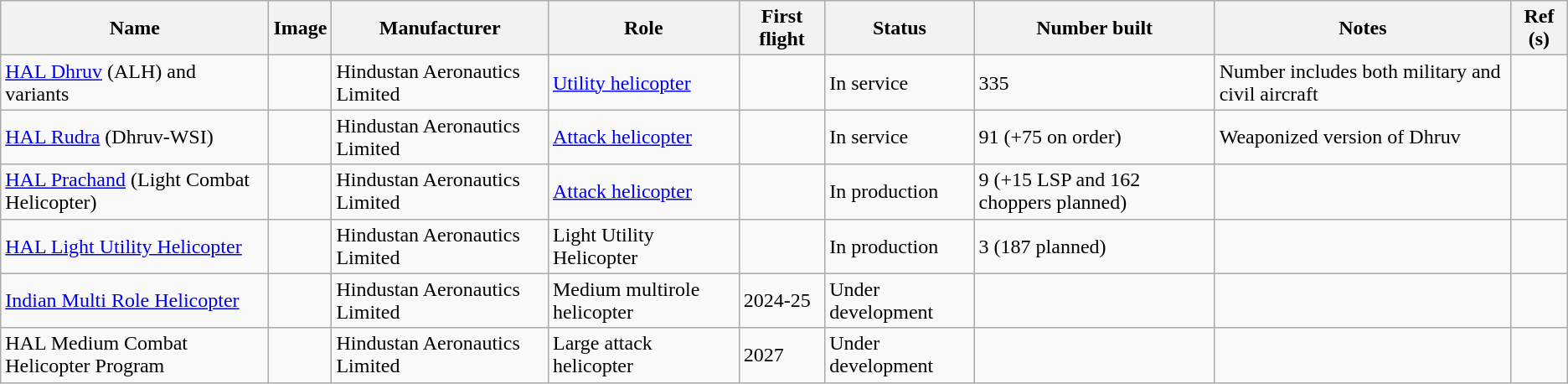<table class="wikitable">
<tr>
<th>Name</th>
<th>Image</th>
<th>Manufacturer</th>
<th>Role</th>
<th>First flight</th>
<th>Status</th>
<th>Number built</th>
<th>Notes</th>
<th>Ref (s)</th>
</tr>
<tr>
<td><a href='#'>HAL Dhruv</a> (ALH) and variants</td>
<td></td>
<td>Hindustan Aeronautics Limited</td>
<td><a href='#'>Utility helicopter</a></td>
<td></td>
<td>In service</td>
<td>335</td>
<td>Number includes both military and civil aircraft</td>
<td></td>
</tr>
<tr>
<td><a href='#'>HAL Rudra</a> (Dhruv-WSI)</td>
<td></td>
<td>Hindustan Aeronautics Limited</td>
<td><a href='#'>Attack helicopter</a></td>
<td></td>
<td>In service</td>
<td>91 (+75 on order)</td>
<td>Weaponized version of Dhruv</td>
<td></td>
</tr>
<tr>
<td><a href='#'>HAL Prachand</a> (Light Combat Helicopter)</td>
<td></td>
<td>Hindustan Aeronautics Limited</td>
<td><a href='#'>Attack helicopter</a></td>
<td></td>
<td>In production</td>
<td>9 (+15 LSP and 162 choppers planned)</td>
<td></td>
<td></td>
</tr>
<tr>
<td><a href='#'>HAL Light Utility Helicopter</a></td>
<td></td>
<td>Hindustan Aeronautics Limited</td>
<td>Light Utility Helicopter</td>
<td></td>
<td>In production</td>
<td>3 (187 planned)</td>
<td></td>
<td></td>
</tr>
<tr>
<td><a href='#'>Indian Multi Role Helicopter</a></td>
<td></td>
<td>Hindustan Aeronautics Limited</td>
<td>Medium multirole helicopter</td>
<td>2024-25</td>
<td>Under development</td>
<td></td>
<td></td>
<td></td>
</tr>
<tr>
<td>HAL Medium Combat Helicopter Program</td>
<td></td>
<td>Hindustan Aeronautics Limited</td>
<td>Large attack helicopter</td>
<td>2027</td>
<td>Under development</td>
<td></td>
<td></td>
<td></td>
</tr>
</table>
